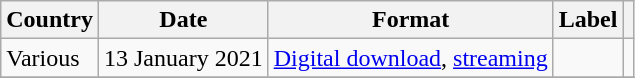<table class="wikitable">
<tr>
<th>Country</th>
<th>Date</th>
<th>Format</th>
<th>Label</th>
<th></th>
</tr>
<tr>
<td rowspan="1">Various</td>
<td>13 January 2021</td>
<td rowspan="1"><a href='#'>Digital download</a>, <a href='#'>streaming</a></td>
<td rowspan="1"></td>
<td></td>
</tr>
<tr>
</tr>
</table>
